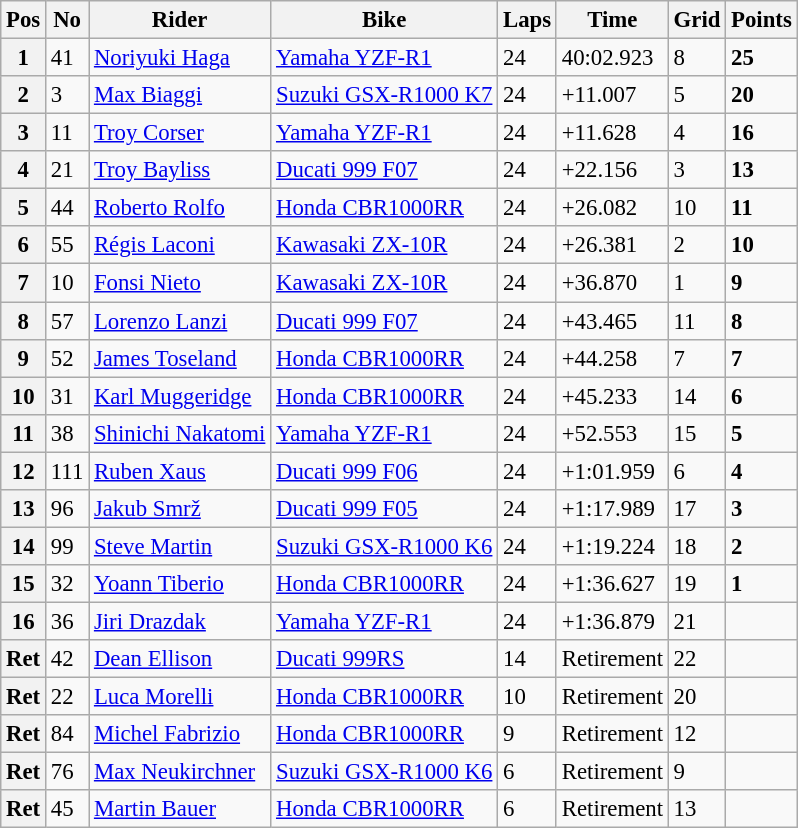<table class="wikitable" style="font-size: 95%;">
<tr>
<th>Pos</th>
<th>No</th>
<th>Rider</th>
<th>Bike</th>
<th>Laps</th>
<th>Time</th>
<th>Grid</th>
<th>Points</th>
</tr>
<tr>
<th>1</th>
<td>41</td>
<td> <a href='#'>Noriyuki Haga</a></td>
<td><a href='#'>Yamaha YZF-R1</a></td>
<td>24</td>
<td>40:02.923</td>
<td>8</td>
<td><strong>25</strong></td>
</tr>
<tr>
<th>2</th>
<td>3</td>
<td> <a href='#'>Max Biaggi</a></td>
<td><a href='#'>Suzuki GSX-R1000 K7</a></td>
<td>24</td>
<td>+11.007</td>
<td>5</td>
<td><strong>20</strong></td>
</tr>
<tr>
<th>3</th>
<td>11</td>
<td> <a href='#'>Troy Corser</a></td>
<td><a href='#'>Yamaha YZF-R1</a></td>
<td>24</td>
<td>+11.628</td>
<td>4</td>
<td><strong>16</strong></td>
</tr>
<tr>
<th>4</th>
<td>21</td>
<td> <a href='#'>Troy Bayliss</a></td>
<td><a href='#'>Ducati 999 F07</a></td>
<td>24</td>
<td>+22.156</td>
<td>3</td>
<td><strong>13</strong></td>
</tr>
<tr>
<th>5</th>
<td>44</td>
<td> <a href='#'>Roberto Rolfo</a></td>
<td><a href='#'>Honda CBR1000RR</a></td>
<td>24</td>
<td>+26.082</td>
<td>10</td>
<td><strong>11</strong></td>
</tr>
<tr>
<th>6</th>
<td>55</td>
<td> <a href='#'>Régis Laconi</a></td>
<td><a href='#'>Kawasaki ZX-10R</a></td>
<td>24</td>
<td>+26.381</td>
<td>2</td>
<td><strong>10</strong></td>
</tr>
<tr>
<th>7</th>
<td>10</td>
<td> <a href='#'>Fonsi Nieto</a></td>
<td><a href='#'>Kawasaki ZX-10R</a></td>
<td>24</td>
<td>+36.870</td>
<td>1</td>
<td><strong>9</strong></td>
</tr>
<tr>
<th>8</th>
<td>57</td>
<td> <a href='#'>Lorenzo Lanzi</a></td>
<td><a href='#'>Ducati 999 F07</a></td>
<td>24</td>
<td>+43.465</td>
<td>11</td>
<td><strong>8</strong></td>
</tr>
<tr>
<th>9</th>
<td>52</td>
<td> <a href='#'>James Toseland</a></td>
<td><a href='#'>Honda CBR1000RR</a></td>
<td>24</td>
<td>+44.258</td>
<td>7</td>
<td><strong>7</strong></td>
</tr>
<tr>
<th>10</th>
<td>31</td>
<td> <a href='#'>Karl Muggeridge</a></td>
<td><a href='#'>Honda CBR1000RR</a></td>
<td>24</td>
<td>+45.233</td>
<td>14</td>
<td><strong>6</strong></td>
</tr>
<tr>
<th>11</th>
<td>38</td>
<td> <a href='#'>Shinichi Nakatomi</a></td>
<td><a href='#'>Yamaha YZF-R1</a></td>
<td>24</td>
<td>+52.553</td>
<td>15</td>
<td><strong>5</strong></td>
</tr>
<tr>
<th>12</th>
<td>111</td>
<td> <a href='#'>Ruben Xaus</a></td>
<td><a href='#'>Ducati 999 F06</a></td>
<td>24</td>
<td>+1:01.959</td>
<td>6</td>
<td><strong>4</strong></td>
</tr>
<tr>
<th>13</th>
<td>96</td>
<td> <a href='#'>Jakub Smrž</a></td>
<td><a href='#'>Ducati 999 F05</a></td>
<td>24</td>
<td>+1:17.989</td>
<td>17</td>
<td><strong>3</strong></td>
</tr>
<tr>
<th>14</th>
<td>99</td>
<td> <a href='#'>Steve Martin</a></td>
<td><a href='#'>Suzuki GSX-R1000 K6</a></td>
<td>24</td>
<td>+1:19.224</td>
<td>18</td>
<td><strong>2</strong></td>
</tr>
<tr>
<th>15</th>
<td>32</td>
<td> <a href='#'>Yoann Tiberio</a></td>
<td><a href='#'>Honda CBR1000RR</a></td>
<td>24</td>
<td>+1:36.627</td>
<td>19</td>
<td><strong>1</strong></td>
</tr>
<tr>
<th>16</th>
<td>36</td>
<td> <a href='#'>Jiri Drazdak</a></td>
<td><a href='#'>Yamaha YZF-R1</a></td>
<td>24</td>
<td>+1:36.879</td>
<td>21</td>
<td></td>
</tr>
<tr>
<th>Ret</th>
<td>42</td>
<td> <a href='#'>Dean Ellison</a></td>
<td><a href='#'>Ducati 999RS</a></td>
<td>14</td>
<td>Retirement</td>
<td>22</td>
<td></td>
</tr>
<tr>
<th>Ret</th>
<td>22</td>
<td> <a href='#'>Luca Morelli</a></td>
<td><a href='#'>Honda CBR1000RR</a></td>
<td>10</td>
<td>Retirement</td>
<td>20</td>
<td></td>
</tr>
<tr>
<th>Ret</th>
<td>84</td>
<td> <a href='#'>Michel Fabrizio</a></td>
<td><a href='#'>Honda CBR1000RR</a></td>
<td>9</td>
<td>Retirement</td>
<td>12</td>
<td></td>
</tr>
<tr>
<th>Ret</th>
<td>76</td>
<td> <a href='#'>Max Neukirchner</a></td>
<td><a href='#'>Suzuki GSX-R1000 K6</a></td>
<td>6</td>
<td>Retirement</td>
<td>9</td>
<td></td>
</tr>
<tr>
<th>Ret</th>
<td>45</td>
<td> <a href='#'>Martin Bauer</a></td>
<td><a href='#'>Honda CBR1000RR</a></td>
<td>6</td>
<td>Retirement</td>
<td>13</td>
<td></td>
</tr>
</table>
